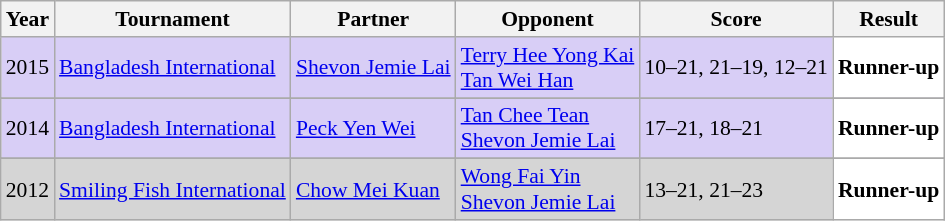<table class="sortable wikitable" style="font-size: 90%;">
<tr>
<th>Year</th>
<th>Tournament</th>
<th>Partner</th>
<th>Opponent</th>
<th>Score</th>
<th>Result</th>
</tr>
<tr style="background:#D8CEF6">
<td align="center">2015</td>
<td align="left"><a href='#'>Bangladesh International</a></td>
<td align="left"> <a href='#'>Shevon Jemie Lai</a></td>
<td align="left"> <a href='#'>Terry Hee Yong Kai</a> <br>  <a href='#'>Tan Wei Han</a></td>
<td align="left">10–21, 21–19, 12–21</td>
<td style="text-align:left; background:white"> <strong>Runner-up</strong></td>
</tr>
<tr>
</tr>
<tr style="background:#D8CEF6">
<td align="center">2014</td>
<td align="left"><a href='#'>Bangladesh International</a></td>
<td align="left"> <a href='#'>Peck Yen Wei</a></td>
<td align="left"> <a href='#'>Tan Chee Tean</a> <br>  <a href='#'>Shevon Jemie Lai</a></td>
<td align="left">17–21, 18–21</td>
<td style="text-align:left; background:white"> <strong>Runner-up</strong></td>
</tr>
<tr>
</tr>
<tr style="background:#D5D5D5">
<td align="center">2012</td>
<td align="left"><a href='#'>Smiling Fish International</a></td>
<td align="left"> <a href='#'>Chow Mei Kuan</a></td>
<td align="left"> <a href='#'>Wong Fai Yin</a> <br>  <a href='#'>Shevon Jemie Lai</a></td>
<td align="left">13–21, 21–23</td>
<td style="text-align:left; background:white"> <strong>Runner-up</strong></td>
</tr>
</table>
